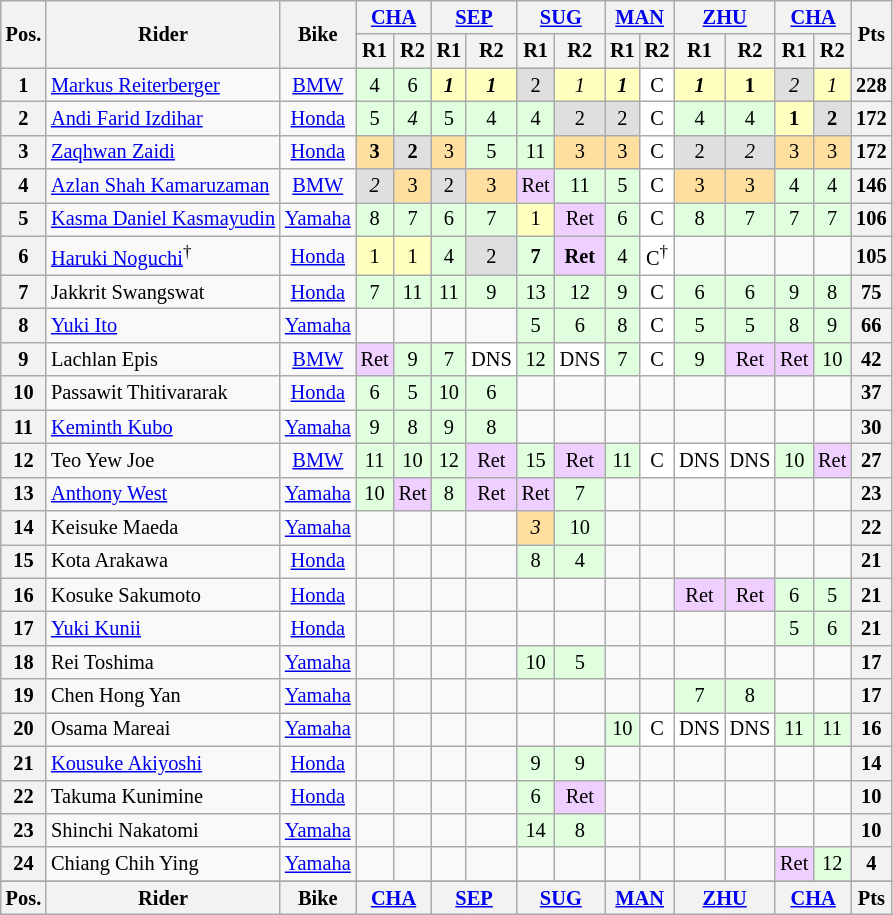<table class="wikitable" style="font-size: 85%; text-align: center">
<tr valign="top">
<th valign="middle" rowspan=2>Pos.</th>
<th valign="middle" rowspan=2>Rider</th>
<th valign="middle" rowspan=2>Bike</th>
<th colspan=2><a href='#'>CHA</a><br></th>
<th colspan=2><a href='#'>SEP</a><br></th>
<th colspan=2><a href='#'>SUG</a><br></th>
<th colspan=2><a href='#'>MAN</a><br></th>
<th colspan=2><a href='#'>ZHU</a><br></th>
<th colspan=2><a href='#'>CHA</a><br></th>
<th valign="middle" rowspan=2>Pts</th>
</tr>
<tr>
<th>R1</th>
<th>R2</th>
<th>R1</th>
<th>R2</th>
<th>R1</th>
<th>R2</th>
<th>R1</th>
<th>R2</th>
<th>R1</th>
<th>R2</th>
<th>R1</th>
<th>R2</th>
</tr>
<tr>
<th>1</th>
<td align=left> <a href='#'>Markus Reiterberger</a></td>
<td><a href='#'>BMW</a></td>
<td style="background:#dfffdf;">4</td>
<td style="background:#dfffdf;">6</td>
<td style="background:#ffffbf;"><strong><em>1</em></strong></td>
<td style="background:#ffffbf;"><strong><em>1</em></strong></td>
<td style="background:#dfdfdf;">2</td>
<td style="background:#ffffbf;"><em>1</em></td>
<td style="background:#ffffbf;"><strong><em>1</em></strong></td>
<td style="background:#ffffff;">C</td>
<td style="background:#ffffbf;"><strong><em>1</em></strong></td>
<td style="background:#ffffbf;"><strong>1</strong></td>
<td style="background:#dfdfdf;"><em>2</em></td>
<td style="background:#ffffbf;"><em>1</em></td>
<th>228</th>
</tr>
<tr>
<th>2</th>
<td align=left> <a href='#'>Andi Farid Izdihar</a></td>
<td><a href='#'>Honda</a></td>
<td style="background:#dfffdf;">5</td>
<td style="background:#dfffdf;"><em>4</em></td>
<td style="background:#dfffdf;">5</td>
<td style="background:#dfffdf;">4</td>
<td style="background:#dfffdf;">4</td>
<td style="background:#dfdfdf;">2</td>
<td style="background:#dfdfdf;">2</td>
<td style="background:#ffffff;">C</td>
<td style="background:#dfffdf;">4</td>
<td style="background:#dfffdf;">4</td>
<td style="background:#ffffbf;"><strong>1</strong></td>
<td style="background:#dfdfdf;"><strong>2</strong></td>
<th>172</th>
</tr>
<tr>
<th>3</th>
<td align=left> <a href='#'>Zaqhwan Zaidi</a></td>
<td><a href='#'>Honda</a></td>
<td style="background:#ffdf9f;"><strong>3</strong></td>
<td style="background:#dfdfdf;"><strong>2</strong></td>
<td style="background:#ffdf9f;">3</td>
<td style="background:#dfffdf;">5</td>
<td style="background:#dfffdf;">11</td>
<td style="background:#ffdf9f;">3</td>
<td style="background:#ffdf9f;">3</td>
<td style="background:#ffffff;">C</td>
<td style="background:#dfdfdf;">2</td>
<td style="background:#dfdfdf;"><em>2</em></td>
<td style="background:#ffdf9f;">3</td>
<td style="background:#ffdf9f;">3</td>
<th>172</th>
</tr>
<tr>
<th>4</th>
<td align=left> <a href='#'>Azlan Shah Kamaruzaman</a></td>
<td><a href='#'>BMW</a></td>
<td style="background:#dfdfdf;"><em>2</em></td>
<td style="background:#ffdf9f;">3</td>
<td style="background:#dfdfdf;">2</td>
<td style="background:#ffdf9f;">3</td>
<td style="background:#efcfff;">Ret</td>
<td style="background:#dfffdf;">11</td>
<td style="background:#dfffdf;">5</td>
<td style="background:#ffffff;">C</td>
<td style="background:#ffdf9f;">3</td>
<td style="background:#ffdf9f;">3</td>
<td style="background:#dfffdf;">4</td>
<td style="background:#dfffdf;">4</td>
<th>146</th>
</tr>
<tr>
<th>5</th>
<td align=left> <a href='#'> Kasma Daniel Kasmayudin</a></td>
<td><a href='#'>Yamaha</a></td>
<td style="background:#dfffdf;">8</td>
<td style="background:#dfffdf;">7</td>
<td style="background:#dfffdf;">6</td>
<td style="background:#dfffdf;">7</td>
<td style="background:#ffffbf;">1</td>
<td style="background:#efcfff;">Ret</td>
<td style="background:#dfffdf;">6</td>
<td style="background:#ffffff;">C</td>
<td style="background:#dfffdf;">8</td>
<td style="background:#dfffdf;">7</td>
<td style="background:#dfffdf;">7</td>
<td style="background:#dfffdf;">7</td>
<th>106</th>
</tr>
<tr>
<th>6</th>
<td align=left> <a href='#'>Haruki Noguchi</a><sup>†</sup></td>
<td><a href='#'>Honda</a></td>
<td style="background:#ffffbf;">1</td>
<td style="background:#ffffbf;">1</td>
<td style="background:#dfffdf;">4</td>
<td style="background:#dfdfdf;">2</td>
<td style="background:#dfffdf;"><strong>7</strong></td>
<td style="background:#efcfff;"><strong>Ret</strong></td>
<td style="background:#dfffdf;">4</td>
<td style="background:#ffffff;">C<sup>†</sup></td>
<td style="background:#;"></td>
<td style="background:#;"></td>
<td style="background:#;"></td>
<td style="background:#;"></td>
<th>105</th>
</tr>
<tr>
<th>7</th>
<td align=left> Jakkrit Swangswat</td>
<td><a href='#'>Honda</a></td>
<td style="background:#dfffdf;">7</td>
<td style="background:#dfffdf;">11</td>
<td style="background:#dfffdf;">11</td>
<td style="background:#dfffdf;">9</td>
<td style="background:#dfffdf;">13</td>
<td style="background:#dfffdf;">12</td>
<td style="background:#dfffdf;">9</td>
<td style="background:#ffffff;">C</td>
<td style="background:#dfffdf;">6</td>
<td style="background:#dfffdf;">6</td>
<td style="background:#dfffdf;">9</td>
<td style="background:#dfffdf;">8</td>
<th>75</th>
</tr>
<tr>
<th>8</th>
<td align=left> <a href='#'> Yuki Ito</a></td>
<td><a href='#'>Yamaha</a></td>
<td style="background:#;"></td>
<td style="background:#;"></td>
<td style="background:#;"></td>
<td style="background:#;"></td>
<td style="background:#dfffdf;">5</td>
<td style="background:#dfffdf;">6</td>
<td style="background:#dfffdf;">8</td>
<td style="background:#ffffff;">C</td>
<td style="background:#dfffdf;">5</td>
<td style="background:#dfffdf;">5</td>
<td style="background:#dfffdf;">8</td>
<td style="background:#dfffdf;">9</td>
<th>66</th>
</tr>
<tr>
<th>9</th>
<td align=left> Lachlan Epis</td>
<td><a href='#'>BMW</a></td>
<td style="background:#efcfff;">Ret</td>
<td style="background:#dfffdf;">9</td>
<td style="background:#dfffdf;">7</td>
<td style="background:#ffffff;">DNS</td>
<td style="background:#dfffdf;">12</td>
<td style="background:#ffffff;">DNS</td>
<td style="background:#dfffdf;">7</td>
<td style="background:#ffffff;">C</td>
<td style="background:#dfffdf;">9</td>
<td style="background:#efcfff;">Ret</td>
<td style="background:#efcfff;">Ret</td>
<td style="background:#dfffdf;">10</td>
<th>42</th>
</tr>
<tr>
<th>10</th>
<td align=left> Passawit Thitivararak</td>
<td><a href='#'>Honda</a></td>
<td style="background:#dfffdf;">6</td>
<td style="background:#dfffdf;">5</td>
<td style="background:#dfffdf;">10</td>
<td style="background:#dfffdf;">6</td>
<td style="background:#;"></td>
<td style="background:#;"></td>
<td style="background:#;"></td>
<td style="background:#;"></td>
<td style="background:#;"></td>
<td style="background:#;"></td>
<td style="background:#;"></td>
<td style="background:#;"></td>
<th>37</th>
</tr>
<tr>
<th>11</th>
<td align=left> <a href='#'>Keminth Kubo</a></td>
<td><a href='#'>Yamaha</a></td>
<td style="background:#dfffdf;">9</td>
<td style="background:#dfffdf;">8</td>
<td style="background:#dfffdf;">9</td>
<td style="background:#dfffdf;">8</td>
<td style="background:#;"></td>
<td style="background:#;"></td>
<td style="background:#;"></td>
<td style="background:#;"></td>
<td style="background:#;"></td>
<td style="background:#;"></td>
<td style="background:#;"></td>
<td style="background:#;"></td>
<th>30</th>
</tr>
<tr>
<th>12</th>
<td align=left> Teo Yew Joe</td>
<td><a href='#'>BMW</a></td>
<td style="background:#dfffdf;">11</td>
<td style="background:#dfffdf;">10</td>
<td style="background:#dfffdf;">12</td>
<td style="background:#efcfff;">Ret</td>
<td style="background:#dfffdf;">15</td>
<td style="background:#efcfff;">Ret</td>
<td style="background:#dfffdf;">11</td>
<td style="background:#ffffff;">C</td>
<td style="background:#ffffff;">DNS</td>
<td style="background:#ffffff;">DNS</td>
<td style="background:#dfffdf;">10</td>
<td style="background:#efcfff;">Ret</td>
<th>27</th>
</tr>
<tr>
<th>13</th>
<td align=left> <a href='#'> Anthony West</a></td>
<td><a href='#'>Yamaha</a></td>
<td style="background:#dfffdf;">10</td>
<td style="background:#efcfff;">Ret</td>
<td style="background:#dfffdf;">8</td>
<td style="background:#efcfff;">Ret</td>
<td style="background:#efcfff;">Ret</td>
<td style="background:#dfffdf;">7</td>
<td style="background:#;"></td>
<td style="background:#;"></td>
<td style="background:#;"></td>
<td style="background:#;"></td>
<td style="background:#;"></td>
<td style="background:#;"></td>
<th>23</th>
</tr>
<tr>
<th>14</th>
<td align=left> Keisuke Maeda</td>
<td><a href='#'>Yamaha</a></td>
<td style="background:#;"></td>
<td style="background:#;"></td>
<td style="background:#;"></td>
<td style="background:#;"></td>
<td style="background:#ffdf9f;"><em>3</em></td>
<td style="background:#dfffdf;">10</td>
<td style="background:#;"></td>
<td style="background:#;"></td>
<td style="background:#;"></td>
<td style="background:#;"></td>
<td style="background:#;"></td>
<td style="background:#;"></td>
<th>22</th>
</tr>
<tr>
<th>15</th>
<td align=left> Kota Arakawa</td>
<td><a href='#'>Honda</a></td>
<td style="background:#;"></td>
<td style="background:#;"></td>
<td style="background:#;"></td>
<td style="background:#;"></td>
<td style="background:#dfffdf;">8</td>
<td style="background:#dfffdf;">4</td>
<td style="background:#;"></td>
<td style="background:#;"></td>
<td style="background:#;"></td>
<td style="background:#;"></td>
<td style="background:#;"></td>
<td style="background:#;"></td>
<th>21</th>
</tr>
<tr>
<th>16</th>
<td align=left> Kosuke Sakumoto</td>
<td><a href='#'>Honda</a></td>
<td style="background:#;"></td>
<td style="background:#;"></td>
<td style="background:#;"></td>
<td style="background:#;"></td>
<td style="background:#;"></td>
<td style="background:#;"></td>
<td style="background:#;"></td>
<td style="background:#;"></td>
<td style="background:#efcfff;">Ret</td>
<td style="background:#efcfff;">Ret</td>
<td style="background:#dfffdf;">6</td>
<td style="background:#dfffdf;">5</td>
<th>21</th>
</tr>
<tr>
<th>17</th>
<td align=left> <a href='#'>Yuki Kunii</a></td>
<td><a href='#'>Honda</a></td>
<td style="background:#;"></td>
<td style="background:#;"></td>
<td style="background:#;"></td>
<td style="background:#;"></td>
<td style="background:#;"></td>
<td style="background:#;"></td>
<td style="background:#;"></td>
<td style="background:#;"></td>
<td style="background:#;"></td>
<td style="background:#;"></td>
<td style="background:#dfffdf;">5</td>
<td style="background:#dfffdf;">6</td>
<th>21</th>
</tr>
<tr>
<th>18</th>
<td align=left> Rei Toshima</td>
<td><a href='#'>Yamaha</a></td>
<td style="background:#;"></td>
<td style="background:#;"></td>
<td style="background:#;"></td>
<td style="background:#;"></td>
<td style="background:#dfffdf;">10</td>
<td style="background:#dfffdf;">5</td>
<td style="background:#;"></td>
<td style="background:#;"></td>
<td style="background:#;"></td>
<td style="background:#;"></td>
<td style="background:#;"></td>
<td style="background:#;"></td>
<th>17</th>
</tr>
<tr>
<th>19</th>
<td align=left> Chen Hong Yan</td>
<td><a href='#'>Yamaha</a></td>
<td style="background:#;"></td>
<td style="background:#;"></td>
<td style="background:#;"></td>
<td style="background:#;"></td>
<td style="background:#;"></td>
<td style="background:#;"></td>
<td style="background:#;"></td>
<td style="background:#;"></td>
<td style="background:#dfffdf;">7</td>
<td style="background:#dfffdf;">8</td>
<td style="background:#;"></td>
<td style="background:#;"></td>
<th>17</th>
</tr>
<tr>
<th>20</th>
<td align=left> Osama Mareai</td>
<td><a href='#'>Yamaha</a></td>
<td style="background:#;"></td>
<td style="background:#;"></td>
<td style="background:#;"></td>
<td style="background:#;"></td>
<td style="background:#;"></td>
<td style="background:#;"></td>
<td style="background:#dfffdf;">10</td>
<td style="background:#ffffff;">C</td>
<td style="background:#ffffff;">DNS</td>
<td style="background:#ffffff;">DNS</td>
<td style="background:#dfffdf;">11</td>
<td style="background:#dfffdf;">11</td>
<th>16</th>
</tr>
<tr>
<th>21</th>
<td align=left> <a href='#'>Kousuke Akiyoshi</a></td>
<td><a href='#'>Honda</a></td>
<td style="background:#;"></td>
<td style="background:#;"></td>
<td style="background:#;"></td>
<td style="background:#;"></td>
<td style="background:#dfffdf;">9</td>
<td style="background:#dfffdf;">9</td>
<td style="background:#;"></td>
<td style="background:#;"></td>
<td style="background:#;"></td>
<td style="background:#;"></td>
<td style="background:#;"></td>
<td style="background:#;"></td>
<th>14</th>
</tr>
<tr>
<th>22</th>
<td align=left> Takuma Kunimine</td>
<td><a href='#'>Honda</a></td>
<td style="background:#;"></td>
<td style="background:#;"></td>
<td style="background:#;"></td>
<td style="background:#;"></td>
<td style="background:#dfffdf;">6</td>
<td style="background:#efcfff;">Ret</td>
<td style="background:#;"></td>
<td style="background:#;"></td>
<td style="background:#;"></td>
<td style="background:#;"></td>
<td style="background:#;"></td>
<td style="background:#;"></td>
<th>10</th>
</tr>
<tr>
<th>23</th>
<td align=left> Shinchi Nakatomi</td>
<td><a href='#'>Yamaha</a></td>
<td style="background:#;"></td>
<td style="background:#;"></td>
<td style="background:#;"></td>
<td style="background:#;"></td>
<td style="background:#dfffdf;">14</td>
<td style="background:#dfffdf;">8</td>
<td style="background:#;"></td>
<td style="background:#;"></td>
<td style="background:#;"></td>
<td style="background:#;"></td>
<td style="background:#;"></td>
<td style="background:#;"></td>
<th>10</th>
</tr>
<tr>
<th>24</th>
<td align=left> Chiang Chih Ying</td>
<td><a href='#'>Yamaha</a></td>
<td style="background:#;"></td>
<td style="background:#;"></td>
<td style="background:#;"></td>
<td style="background:#;"></td>
<td style="background:#;"></td>
<td style="background:#;"></td>
<td style="background:#;"></td>
<td style="background:#;"></td>
<td style="background:#;"></td>
<td style="background:#;"></td>
<td style="background:#efcfff;">Ret</td>
<td style="background:#dfffdf;">12</td>
<th>4</th>
</tr>
<tr>
</tr>
<tr valign="top">
<th valign="middle">Pos.</th>
<th valign="middle">Rider</th>
<th valign="middle">Bike</th>
<th colspan=2><a href='#'>CHA</a><br></th>
<th colspan=2><a href='#'>SEP</a><br></th>
<th colspan=2><a href='#'>SUG</a><br></th>
<th colspan=2><a href='#'>MAN</a><br></th>
<th colspan=2><a href='#'>ZHU</a><br></th>
<th colspan=2><a href='#'>CHA</a><br></th>
<th valign="middle">Pts</th>
</tr>
</table>
